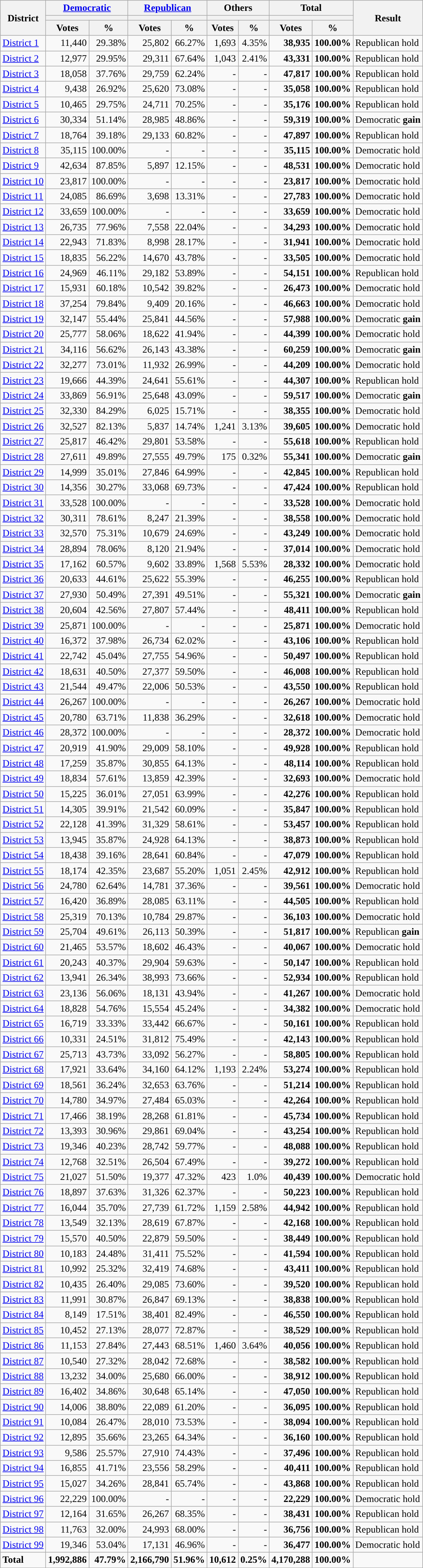<table class="wikitable plainrowheaders sortable" style="font-size:100%; text-align:right;">
<tr>
<th scope=col rowspan=3>District</th>
<th scope=col colspan=2><a href='#'>Democratic</a></th>
<th scope=col colspan=2><a href='#'>Republican</a></th>
<th scope=col colspan=2>Others</th>
<th scope=col colspan=2>Total</th>
<th scope=col rowspan=3>Result</th>
</tr>
<tr>
<th scope=col colspan=2 style="background:"></th>
<th scope=col colspan=2 style="background:"></th>
<th scope=col colspan=2></th>
<th scope=col colspan=2></th>
</tr>
<tr>
<th scope=col data-sort-type="number">Votes</th>
<th scope=col data-sort-type="number">%</th>
<th scope=col data-sort-type="number">Votes</th>
<th scope=col data-sort-type="number">%</th>
<th scope=col data-sort-type="number">Votes</th>
<th scope=col data-sort-type="number">%</th>
<th scope=col data-sort-type="number">Votes</th>
<th scope=col data-sort-type="number">%</th>
</tr>
<tr>
<td align=left><a href='#'>District 1</a></td>
<td>11,440</td>
<td>29.38%</td>
<td>25,802</td>
<td>66.27%</td>
<td>1,693</td>
<td>4.35%</td>
<td><strong>38,935</strong></td>
<td><strong>100.00%</strong></td>
<td align=left>Republican hold</td>
</tr>
<tr>
<td align=left><a href='#'>District 2</a></td>
<td>12,977</td>
<td>29.95%</td>
<td>29,311</td>
<td>67.64%</td>
<td>1,043</td>
<td>2.41%</td>
<td><strong>43,331</strong></td>
<td><strong>100.00%</strong></td>
<td align=left>Republican hold</td>
</tr>
<tr>
<td align=left><a href='#'>District 3</a></td>
<td>18,058</td>
<td>37.76%</td>
<td>29,759</td>
<td>62.24%</td>
<td>-</td>
<td>-</td>
<td><strong>47,817</strong></td>
<td><strong>100.00%</strong></td>
<td align=left>Republican hold</td>
</tr>
<tr>
<td align=left><a href='#'>District 4</a></td>
<td>9,438</td>
<td>26.92%</td>
<td>25,620</td>
<td>73.08%</td>
<td>-</td>
<td>-</td>
<td><strong>35,058</strong></td>
<td><strong>100.00%</strong></td>
<td align=left>Republican hold</td>
</tr>
<tr>
<td align=left><a href='#'>District 5</a></td>
<td>10,465</td>
<td>29.75%</td>
<td>24,711</td>
<td>70.25%</td>
<td>-</td>
<td>-</td>
<td><strong>35,176</strong></td>
<td><strong>100.00%</strong></td>
<td align=left>Republican hold</td>
</tr>
<tr>
<td align=left><a href='#'>District 6</a></td>
<td>30,334</td>
<td>51.14%</td>
<td>28,985</td>
<td>48.86%</td>
<td>-</td>
<td>-</td>
<td><strong>59,319</strong></td>
<td><strong>100.00%</strong></td>
<td align=left>Democratic <strong>gain</strong></td>
</tr>
<tr>
<td align=left><a href='#'>District 7</a></td>
<td>18,764</td>
<td>39.18%</td>
<td>29,133</td>
<td>60.82%</td>
<td>-</td>
<td>-</td>
<td><strong>47,897</strong></td>
<td><strong>100.00%</strong></td>
<td align=left>Republican hold</td>
</tr>
<tr>
<td align=left><a href='#'>District 8</a></td>
<td>35,115</td>
<td>100.00%</td>
<td>-</td>
<td>-</td>
<td>-</td>
<td>-</td>
<td><strong>35,115</strong></td>
<td><strong>100.00%</strong></td>
<td align=left>Democratic hold</td>
</tr>
<tr>
<td align=left><a href='#'>District 9</a></td>
<td>42,634</td>
<td>87.85%</td>
<td>5,897</td>
<td>12.15%</td>
<td>-</td>
<td>-</td>
<td><strong>48,531</strong></td>
<td><strong>100.00%</strong></td>
<td align=left>Democratic hold</td>
</tr>
<tr>
<td align=left><a href='#'>District 10</a></td>
<td>23,817</td>
<td>100.00%</td>
<td>-</td>
<td>-</td>
<td>-</td>
<td>-</td>
<td><strong>23,817</strong></td>
<td><strong>100.00%</strong></td>
<td align=left>Democratic hold</td>
</tr>
<tr>
<td align=left><a href='#'>District 11</a></td>
<td>24,085</td>
<td>86.69%</td>
<td>3,698</td>
<td>13.31%</td>
<td>-</td>
<td>-</td>
<td><strong>27,783</strong></td>
<td><strong>100.00%</strong></td>
<td align=left>Democratic hold</td>
</tr>
<tr>
<td align=left><a href='#'>District 12</a></td>
<td>33,659</td>
<td>100.00%</td>
<td>-</td>
<td>-</td>
<td>-</td>
<td>-</td>
<td><strong>33,659</strong></td>
<td><strong>100.00%</strong></td>
<td align=left>Democratic hold</td>
</tr>
<tr>
<td align=left><a href='#'>District 13</a></td>
<td>26,735</td>
<td>77.96%</td>
<td>7,558</td>
<td>22.04%</td>
<td>-</td>
<td>-</td>
<td><strong>34,293</strong></td>
<td><strong>100.00%</strong></td>
<td align=left>Democratic hold</td>
</tr>
<tr>
<td align=left><a href='#'>District 14</a></td>
<td>22,943</td>
<td>71.83%</td>
<td>8,998</td>
<td>28.17%</td>
<td>-</td>
<td>-</td>
<td><strong>31,941</strong></td>
<td><strong>100.00%</strong></td>
<td align=left>Democratic hold</td>
</tr>
<tr>
<td align=left><a href='#'>District 15</a></td>
<td>18,835</td>
<td>56.22%</td>
<td>14,670</td>
<td>43.78%</td>
<td>-</td>
<td>-</td>
<td><strong>33,505</strong></td>
<td><strong>100.00%</strong></td>
<td align=left>Democratic hold</td>
</tr>
<tr>
<td align=left><a href='#'>District 16</a></td>
<td>24,969</td>
<td>46.11%</td>
<td>29,182</td>
<td>53.89%</td>
<td>-</td>
<td>-</td>
<td><strong>54,151</strong></td>
<td><strong>100.00%</strong></td>
<td align=left>Republican hold</td>
</tr>
<tr>
<td align=left><a href='#'>District 17</a></td>
<td>15,931</td>
<td>60.18%</td>
<td>10,542</td>
<td>39.82%</td>
<td>-</td>
<td>-</td>
<td><strong>26,473</strong></td>
<td><strong>100.00%</strong></td>
<td align=left>Democratic hold</td>
</tr>
<tr>
<td align=left><a href='#'>District 18</a></td>
<td>37,254</td>
<td>79.84%</td>
<td>9,409</td>
<td>20.16%</td>
<td>-</td>
<td>-</td>
<td><strong>46,663</strong></td>
<td><strong>100.00%</strong></td>
<td align=left>Democratic hold</td>
</tr>
<tr>
<td align=left><a href='#'>District 19</a></td>
<td>32,147</td>
<td>55.44%</td>
<td>25,841</td>
<td>44.56%</td>
<td>-</td>
<td>-</td>
<td><strong>57,988</strong></td>
<td><strong>100.00%</strong></td>
<td align=left>Democratic <strong>gain</strong></td>
</tr>
<tr>
<td align=left><a href='#'>District 20</a></td>
<td>25,777</td>
<td>58.06%</td>
<td>18,622</td>
<td>41.94%</td>
<td>-</td>
<td>-</td>
<td><strong>44,399</strong></td>
<td><strong>100.00%</strong></td>
<td align=left>Democratic hold</td>
</tr>
<tr>
<td align=left><a href='#'>District 21</a></td>
<td>34,116</td>
<td>56.62%</td>
<td>26,143</td>
<td>43.38%</td>
<td>-</td>
<td>-</td>
<td><strong>60,259</strong></td>
<td><strong>100.00%</strong></td>
<td align=left>Democratic <strong>gain</strong></td>
</tr>
<tr>
<td align=left><a href='#'>District 22</a></td>
<td>32,277</td>
<td>73.01%</td>
<td>11,932</td>
<td>26.99%</td>
<td>-</td>
<td>-</td>
<td><strong>44,209</strong></td>
<td><strong>100.00%</strong></td>
<td align=left>Democratic hold</td>
</tr>
<tr>
<td align=left><a href='#'>District 23</a></td>
<td>19,666</td>
<td>44.39%</td>
<td>24,641</td>
<td>55.61%</td>
<td>-</td>
<td>-</td>
<td><strong>44,307</strong></td>
<td><strong>100.00%</strong></td>
<td align=left>Republican hold</td>
</tr>
<tr>
<td align=left><a href='#'>District 24</a></td>
<td>33,869</td>
<td>56.91%</td>
<td>25,648</td>
<td>43.09%</td>
<td>-</td>
<td>-</td>
<td><strong>59,517</strong></td>
<td><strong>100.00%</strong></td>
<td align=left>Democratic <strong>gain</strong></td>
</tr>
<tr>
<td align=left><a href='#'>District 25</a></td>
<td>32,330</td>
<td>84.29%</td>
<td>6,025</td>
<td>15.71%</td>
<td>-</td>
<td>-</td>
<td><strong>38,355</strong></td>
<td><strong>100.00%</strong></td>
<td align=left>Democratic hold</td>
</tr>
<tr>
<td align=left><a href='#'>District 26</a></td>
<td>32,527</td>
<td>82.13%</td>
<td>5,837</td>
<td>14.74%</td>
<td>1,241</td>
<td>3.13%</td>
<td><strong>39,605</strong></td>
<td><strong>100.00%</strong></td>
<td align=left>Democratic hold</td>
</tr>
<tr>
<td align=left><a href='#'>District 27</a></td>
<td>25,817</td>
<td>46.42%</td>
<td>29,801</td>
<td>53.58%</td>
<td>-</td>
<td>-</td>
<td><strong>55,618</strong></td>
<td><strong>100.00%</strong></td>
<td align=left>Republican hold</td>
</tr>
<tr>
<td align=left><a href='#'>District 28</a></td>
<td>27,611</td>
<td>49.89%</td>
<td>27,555</td>
<td>49.79%</td>
<td>175</td>
<td>0.32%</td>
<td><strong>55,341</strong></td>
<td><strong>100.00%</strong></td>
<td align=left>Democratic <strong>gain</strong></td>
</tr>
<tr>
<td align=left><a href='#'>District 29</a></td>
<td>14,999</td>
<td>35.01%</td>
<td>27,846</td>
<td>64.99%</td>
<td>-</td>
<td>-</td>
<td><strong>42,845</strong></td>
<td><strong>100.00%</strong></td>
<td align=left>Republican hold</td>
</tr>
<tr>
<td align=left><a href='#'>District 30</a></td>
<td>14,356</td>
<td>30.27%</td>
<td>33,068</td>
<td>69.73%</td>
<td>-</td>
<td>-</td>
<td><strong>47,424</strong></td>
<td><strong>100.00%</strong></td>
<td align=left>Republican hold</td>
</tr>
<tr>
<td align=left><a href='#'>District 31</a></td>
<td>33,528</td>
<td>100.00%</td>
<td>-</td>
<td>-</td>
<td>-</td>
<td>-</td>
<td><strong>33,528</strong></td>
<td><strong>100.00%</strong></td>
<td align=left>Democratic hold</td>
</tr>
<tr>
<td align=left><a href='#'>District 32</a></td>
<td>30,311</td>
<td>78.61%</td>
<td>8,247</td>
<td>21.39%</td>
<td>-</td>
<td>-</td>
<td><strong>38,558</strong></td>
<td><strong>100.00%</strong></td>
<td align=left>Democratic hold</td>
</tr>
<tr>
<td align=left><a href='#'>District 33</a></td>
<td>32,570</td>
<td>75.31%</td>
<td>10,679</td>
<td>24.69%</td>
<td>-</td>
<td>-</td>
<td><strong>43,249</strong></td>
<td><strong>100.00%</strong></td>
<td align=left>Democratic hold</td>
</tr>
<tr>
<td align=left><a href='#'>District 34</a></td>
<td>28,894</td>
<td>78.06%</td>
<td>8,120</td>
<td>21.94%</td>
<td>-</td>
<td>-</td>
<td><strong>37,014</strong></td>
<td><strong>100.00%</strong></td>
<td align=left>Democratic hold</td>
</tr>
<tr>
<td align=left><a href='#'>District 35</a></td>
<td>17,162</td>
<td>60.57%</td>
<td>9,602</td>
<td>33.89%</td>
<td>1,568</td>
<td>5.53%</td>
<td><strong>28,332</strong></td>
<td><strong>100.00%</strong></td>
<td align=left>Democratic hold</td>
</tr>
<tr>
<td align=left><a href='#'>District 36</a></td>
<td>20,633</td>
<td>44.61%</td>
<td>25,622</td>
<td>55.39%</td>
<td>-</td>
<td>-</td>
<td><strong>46,255</strong></td>
<td><strong>100.00%</strong></td>
<td align=left>Republican hold</td>
</tr>
<tr>
<td align=left><a href='#'>District 37</a></td>
<td>27,930</td>
<td>50.49%</td>
<td>27,391</td>
<td>49.51%</td>
<td>-</td>
<td>-</td>
<td><strong>55,321</strong></td>
<td><strong>100.00%</strong></td>
<td align=left>Democratic <strong>gain</strong></td>
</tr>
<tr>
<td align=left><a href='#'>District 38</a></td>
<td>20,604</td>
<td>42.56%</td>
<td>27,807</td>
<td>57.44%</td>
<td>-</td>
<td>-</td>
<td><strong>48,411</strong></td>
<td><strong>100.00%</strong></td>
<td align=left>Republican hold</td>
</tr>
<tr>
<td align=left><a href='#'>District 39</a></td>
<td>25,871</td>
<td>100.00%</td>
<td>-</td>
<td>-</td>
<td>-</td>
<td>-</td>
<td><strong>25,871</strong></td>
<td><strong>100.00%</strong></td>
<td align=left>Democratic hold</td>
</tr>
<tr>
<td align=left><a href='#'>District 40</a></td>
<td>16,372</td>
<td>37.98%</td>
<td>26,734</td>
<td>62.02%</td>
<td>-</td>
<td>-</td>
<td><strong>43,106</strong></td>
<td><strong>100.00%</strong></td>
<td align=left>Republican hold</td>
</tr>
<tr>
<td align=left><a href='#'>District 41</a></td>
<td>22,742</td>
<td>45.04%</td>
<td>27,755</td>
<td>54.96%</td>
<td>-</td>
<td>-</td>
<td><strong>50,497</strong></td>
<td><strong>100.00%</strong></td>
<td align=left>Republican hold</td>
</tr>
<tr>
<td align=left><a href='#'>District 42</a></td>
<td>18,631</td>
<td>40.50%</td>
<td>27,377</td>
<td>59.50%</td>
<td>-</td>
<td>-</td>
<td><strong>46,008</strong></td>
<td><strong>100.00%</strong></td>
<td align=left>Republican hold</td>
</tr>
<tr>
<td align=left><a href='#'>District 43</a></td>
<td>21,544</td>
<td>49.47%</td>
<td>22,006</td>
<td>50.53%</td>
<td>-</td>
<td>-</td>
<td><strong>43,550</strong></td>
<td><strong>100.00%</strong></td>
<td align=left>Republican hold</td>
</tr>
<tr>
<td align=left><a href='#'>District 44</a></td>
<td>26,267</td>
<td>100.00%</td>
<td>-</td>
<td>-</td>
<td>-</td>
<td>-</td>
<td><strong>26,267</strong></td>
<td><strong>100.00%</strong></td>
<td align=left>Democratic hold</td>
</tr>
<tr>
<td align=left><a href='#'>District 45</a></td>
<td>20,780</td>
<td>63.71%</td>
<td>11,838</td>
<td>36.29%</td>
<td>-</td>
<td>-</td>
<td><strong>32,618</strong></td>
<td><strong>100.00%</strong></td>
<td align=left>Democratic hold</td>
</tr>
<tr>
<td align=left><a href='#'>District 46</a></td>
<td>28,372</td>
<td>100.00%</td>
<td>-</td>
<td>-</td>
<td>-</td>
<td>-</td>
<td><strong>28,372</strong></td>
<td><strong>100.00%</strong></td>
<td align=left>Democratic hold</td>
</tr>
<tr>
<td align=left><a href='#'>District 47</a></td>
<td>20,919</td>
<td>41.90%</td>
<td>29,009</td>
<td>58.10%</td>
<td>-</td>
<td>-</td>
<td><strong>49,928</strong></td>
<td><strong>100.00%</strong></td>
<td align=left>Republican hold</td>
</tr>
<tr>
<td align=left><a href='#'>District 48</a></td>
<td>17,259</td>
<td>35.87%</td>
<td>30,855</td>
<td>64.13%</td>
<td>-</td>
<td>-</td>
<td><strong>48,114</strong></td>
<td><strong>100.00%</strong></td>
<td align=left>Republican hold</td>
</tr>
<tr>
<td align=left><a href='#'>District 49</a></td>
<td>18,834</td>
<td>57.61%</td>
<td>13,859</td>
<td>42.39%</td>
<td>-</td>
<td>-</td>
<td><strong>32,693</strong></td>
<td><strong>100.00%</strong></td>
<td align=left>Democratic hold</td>
</tr>
<tr>
<td align=left><a href='#'>District 50</a></td>
<td>15,225</td>
<td>36.01%</td>
<td>27,051</td>
<td>63.99%</td>
<td>-</td>
<td>-</td>
<td><strong>42,276</strong></td>
<td><strong>100.00%</strong></td>
<td align=left>Republican hold</td>
</tr>
<tr>
<td align=left><a href='#'>District 51</a></td>
<td>14,305</td>
<td>39.91%</td>
<td>21,542</td>
<td>60.09%</td>
<td>-</td>
<td>-</td>
<td><strong>35,847</strong></td>
<td><strong>100.00%</strong></td>
<td align=left>Republican hold</td>
</tr>
<tr>
<td align=left><a href='#'>District 52</a></td>
<td>22,128</td>
<td>41.39%</td>
<td>31,329</td>
<td>58.61%</td>
<td>-</td>
<td>-</td>
<td><strong>53,457</strong></td>
<td><strong>100.00%</strong></td>
<td align=left>Republican hold</td>
</tr>
<tr>
<td align=left><a href='#'>District 53</a></td>
<td>13,945</td>
<td>35.87%</td>
<td>24,928</td>
<td>64.13%</td>
<td>-</td>
<td>-</td>
<td><strong>38,873</strong></td>
<td><strong>100.00%</strong></td>
<td align=left>Republican hold</td>
</tr>
<tr>
<td align=left><a href='#'>District 54</a></td>
<td>18,438</td>
<td>39.16%</td>
<td>28,641</td>
<td>60.84%</td>
<td>-</td>
<td>-</td>
<td><strong>47,079</strong></td>
<td><strong>100.00%</strong></td>
<td align=left>Republican hold</td>
</tr>
<tr>
<td align=left><a href='#'>District 55</a></td>
<td>18,174</td>
<td>42.35%</td>
<td>23,687</td>
<td>55.20%</td>
<td>1,051</td>
<td>2.45%</td>
<td><strong>42,912</strong></td>
<td><strong>100.00%</strong></td>
<td align=left>Republican hold</td>
</tr>
<tr>
<td align=left><a href='#'>District 56</a></td>
<td>24,780</td>
<td>62.64%</td>
<td>14,781</td>
<td>37.36%</td>
<td>-</td>
<td>-</td>
<td><strong>39,561</strong></td>
<td><strong>100.00%</strong></td>
<td align=left>Democratic hold</td>
</tr>
<tr>
<td align=left><a href='#'>District 57</a></td>
<td>16,420</td>
<td>36.89%</td>
<td>28,085</td>
<td>63.11%</td>
<td>-</td>
<td>-</td>
<td><strong>44,505</strong></td>
<td><strong>100.00%</strong></td>
<td align=left>Republican hold</td>
</tr>
<tr>
<td align=left><a href='#'>District 58</a></td>
<td>25,319</td>
<td>70.13%</td>
<td>10,784</td>
<td>29.87%</td>
<td>-</td>
<td>-</td>
<td><strong>36,103</strong></td>
<td><strong>100.00%</strong></td>
<td align=left>Democratic hold</td>
</tr>
<tr>
<td align=left><a href='#'>District 59</a></td>
<td>25,704</td>
<td>49.61%</td>
<td>26,113</td>
<td>50.39%</td>
<td>-</td>
<td>-</td>
<td><strong>51,817</strong></td>
<td><strong>100.00%</strong></td>
<td align=left>Republican <strong>gain</strong></td>
</tr>
<tr>
<td align=left><a href='#'>District 60</a></td>
<td>21,465</td>
<td>53.57%</td>
<td>18,602</td>
<td>46.43%</td>
<td>-</td>
<td>-</td>
<td><strong>40,067</strong></td>
<td><strong>100.00%</strong></td>
<td align=left>Democratic hold</td>
</tr>
<tr>
<td align=left><a href='#'>District 61</a></td>
<td>20,243</td>
<td>40.37%</td>
<td>29,904</td>
<td>59.63%</td>
<td>-</td>
<td>-</td>
<td><strong>50,147</strong></td>
<td><strong>100.00%</strong></td>
<td align=left>Republican hold</td>
</tr>
<tr>
<td align=left><a href='#'>District 62</a></td>
<td>13,941</td>
<td>26.34%</td>
<td>38,993</td>
<td>73.66%</td>
<td>-</td>
<td>-</td>
<td><strong>52,934</strong></td>
<td><strong>100.00%</strong></td>
<td align=left>Republican hold</td>
</tr>
<tr>
<td align=left><a href='#'>District 63</a></td>
<td>23,136</td>
<td>56.06%</td>
<td>18,131</td>
<td>43.94%</td>
<td>-</td>
<td>-</td>
<td><strong>41,267</strong></td>
<td><strong>100.00%</strong></td>
<td align=left>Democratic hold</td>
</tr>
<tr>
<td align=left><a href='#'>District 64</a></td>
<td>18,828</td>
<td>54.76%</td>
<td>15,554</td>
<td>45.24%</td>
<td>-</td>
<td>-</td>
<td><strong>34,382</strong></td>
<td><strong>100.00%</strong></td>
<td align=left>Democratic hold</td>
</tr>
<tr>
<td align=left><a href='#'>District 65</a></td>
<td>16,719</td>
<td>33.33%</td>
<td>33,442</td>
<td>66.67%</td>
<td>-</td>
<td>-</td>
<td><strong>50,161</strong></td>
<td><strong>100.00%</strong></td>
<td align=left>Republican hold</td>
</tr>
<tr>
<td align=left><a href='#'>District 66</a></td>
<td>10,331</td>
<td>24.51%</td>
<td>31,812</td>
<td>75.49%</td>
<td>-</td>
<td>-</td>
<td><strong>42,143</strong></td>
<td><strong>100.00%</strong></td>
<td align=left>Republican hold</td>
</tr>
<tr>
<td align=left><a href='#'>District 67</a></td>
<td>25,713</td>
<td>43.73%</td>
<td>33,092</td>
<td>56.27%</td>
<td>-</td>
<td>-</td>
<td><strong>58,805</strong></td>
<td><strong>100.00%</strong></td>
<td align=left>Republican hold</td>
</tr>
<tr>
<td align=left><a href='#'>District 68</a></td>
<td>17,921</td>
<td>33.64%</td>
<td>34,160</td>
<td>64.12%</td>
<td>1,193</td>
<td>2.24%</td>
<td><strong>53,274</strong></td>
<td><strong>100.00%</strong></td>
<td align=left>Republican hold</td>
</tr>
<tr>
<td align=left><a href='#'>District 69</a></td>
<td>18,561</td>
<td>36.24%</td>
<td>32,653</td>
<td>63.76%</td>
<td>-</td>
<td>-</td>
<td><strong>51,214</strong></td>
<td><strong>100.00%</strong></td>
<td align=left>Republican hold</td>
</tr>
<tr>
<td align=left><a href='#'>District 70</a></td>
<td>14,780</td>
<td>34.97%</td>
<td>27,484</td>
<td>65.03%</td>
<td>-</td>
<td>-</td>
<td><strong>42,264</strong></td>
<td><strong>100.00%</strong></td>
<td align=left>Republican hold</td>
</tr>
<tr>
<td align=left><a href='#'>District 71</a></td>
<td>17,466</td>
<td>38.19%</td>
<td>28,268</td>
<td>61.81%</td>
<td>-</td>
<td>-</td>
<td><strong>45,734</strong></td>
<td><strong>100.00%</strong></td>
<td align=left>Republican hold</td>
</tr>
<tr>
<td align=left><a href='#'>District 72</a></td>
<td>13,393</td>
<td>30.96%</td>
<td>29,861</td>
<td>69.04%</td>
<td>-</td>
<td>-</td>
<td><strong>43,254</strong></td>
<td><strong>100.00%</strong></td>
<td align=left>Republican hold</td>
</tr>
<tr>
<td align=left><a href='#'>District 73</a></td>
<td>19,346</td>
<td>40.23%</td>
<td>28,742</td>
<td>59.77%</td>
<td>-</td>
<td>-</td>
<td><strong>48,088</strong></td>
<td><strong>100.00%</strong></td>
<td align=left>Republican hold</td>
</tr>
<tr>
<td align=left><a href='#'>District 74</a></td>
<td>12,768</td>
<td>32.51%</td>
<td>26,504</td>
<td>67.49%</td>
<td>-</td>
<td>-</td>
<td><strong>39,272</strong></td>
<td><strong>100.00%</strong></td>
<td align=left>Republican hold</td>
</tr>
<tr>
<td align=left><a href='#'>District 75</a></td>
<td>21,027</td>
<td>51.50%</td>
<td>19,377</td>
<td>47.32%</td>
<td>423</td>
<td>1.0%</td>
<td><strong>40,439</strong></td>
<td><strong>100.00%</strong></td>
<td align=left>Democratic hold</td>
</tr>
<tr>
<td align=left><a href='#'>District 76</a></td>
<td>18,897</td>
<td>37.63%</td>
<td>31,326</td>
<td>62.37%</td>
<td>-</td>
<td>-</td>
<td><strong>50,223</strong></td>
<td><strong>100.00%</strong></td>
<td align=left>Republican hold</td>
</tr>
<tr>
<td align=left><a href='#'>District 77</a></td>
<td>16,044</td>
<td>35.70%</td>
<td>27,739</td>
<td>61.72%</td>
<td>1,159</td>
<td>2.58%</td>
<td><strong>44,942</strong></td>
<td><strong>100.00%</strong></td>
<td align=left>Republican hold</td>
</tr>
<tr>
<td align=left><a href='#'>District 78</a></td>
<td>13,549</td>
<td>32.13%</td>
<td>28,619</td>
<td>67.87%</td>
<td>-</td>
<td>-</td>
<td><strong>42,168</strong></td>
<td><strong>100.00%</strong></td>
<td align=left>Republican hold</td>
</tr>
<tr>
<td align=left><a href='#'>District 79</a></td>
<td>15,570</td>
<td>40.50%</td>
<td>22,879</td>
<td>59.50%</td>
<td>-</td>
<td>-</td>
<td><strong>38,449</strong></td>
<td><strong>100.00%</strong></td>
<td align=left>Republican hold</td>
</tr>
<tr>
<td align=left><a href='#'>District 80</a></td>
<td>10,183</td>
<td>24.48%</td>
<td>31,411</td>
<td>75.52%</td>
<td>-</td>
<td>-</td>
<td><strong>41,594</strong></td>
<td><strong>100.00%</strong></td>
<td align=left>Republican hold</td>
</tr>
<tr>
<td align=left><a href='#'>District 81</a></td>
<td>10,992</td>
<td>25.32%</td>
<td>32,419</td>
<td>74.68%</td>
<td>-</td>
<td>-</td>
<td><strong>43,411</strong></td>
<td><strong>100.00%</strong></td>
<td align=left>Republican hold</td>
</tr>
<tr>
<td align=left><a href='#'>District 82</a></td>
<td>10,435</td>
<td>26.40%</td>
<td>29,085</td>
<td>73.60%</td>
<td>-</td>
<td>-</td>
<td><strong>39,520</strong></td>
<td><strong>100.00%</strong></td>
<td align=left>Republican hold</td>
</tr>
<tr>
<td align=left><a href='#'>District 83</a></td>
<td>11,991</td>
<td>30.87%</td>
<td>26,847</td>
<td>69.13%</td>
<td>-</td>
<td>-</td>
<td><strong>38,838</strong></td>
<td><strong>100.00%</strong></td>
<td align=left>Republican hold</td>
</tr>
<tr>
<td align=left><a href='#'>District 84</a></td>
<td>8,149</td>
<td>17.51%</td>
<td>38,401</td>
<td>82.49%</td>
<td>-</td>
<td>-</td>
<td><strong>46,550</strong></td>
<td><strong>100.00%</strong></td>
<td align=left>Republican hold</td>
</tr>
<tr>
<td align=left><a href='#'>District 85</a></td>
<td>10,452</td>
<td>27.13%</td>
<td>28,077</td>
<td>72.87%</td>
<td>-</td>
<td>-</td>
<td><strong>38,529</strong></td>
<td><strong>100.00%</strong></td>
<td align=left>Republican hold</td>
</tr>
<tr>
<td align=left><a href='#'>District 86</a></td>
<td>11,153</td>
<td>27.84%</td>
<td>27,443</td>
<td>68.51%</td>
<td>1,460</td>
<td>3.64%</td>
<td><strong>40,056</strong></td>
<td><strong>100.00%</strong></td>
<td align=left>Republican hold</td>
</tr>
<tr>
<td align=left><a href='#'>District 87</a></td>
<td>10,540</td>
<td>27.32%</td>
<td>28,042</td>
<td>72.68%</td>
<td>-</td>
<td>-</td>
<td><strong>38,582</strong></td>
<td><strong>100.00%</strong></td>
<td align=left>Republican hold</td>
</tr>
<tr>
<td align=left><a href='#'>District 88</a></td>
<td>13,232</td>
<td>34.00%</td>
<td>25,680</td>
<td>66.00%</td>
<td>-</td>
<td>-</td>
<td><strong>38,912</strong></td>
<td><strong>100.00%</strong></td>
<td align=left>Republican hold</td>
</tr>
<tr>
<td align=left><a href='#'>District 89</a></td>
<td>16,402</td>
<td>34.86%</td>
<td>30,648</td>
<td>65.14%</td>
<td>-</td>
<td>-</td>
<td><strong>47,050</strong></td>
<td><strong>100.00%</strong></td>
<td align=left>Republican hold</td>
</tr>
<tr>
<td align=left><a href='#'>District 90</a></td>
<td>14,006</td>
<td>38.80%</td>
<td>22,089</td>
<td>61.20%</td>
<td>-</td>
<td>-</td>
<td><strong>36,095</strong></td>
<td><strong>100.00%</strong></td>
<td align=left>Republican hold</td>
</tr>
<tr>
<td align=left><a href='#'>District 91</a></td>
<td>10,084</td>
<td>26.47%</td>
<td>28,010</td>
<td>73.53%</td>
<td>-</td>
<td>-</td>
<td><strong>38,094</strong></td>
<td><strong>100.00%</strong></td>
<td align=left>Republican hold</td>
</tr>
<tr>
<td align=left><a href='#'>District 92</a></td>
<td>12,895</td>
<td>35.66%</td>
<td>23,265</td>
<td>64.34%</td>
<td>-</td>
<td>-</td>
<td><strong>36,160</strong></td>
<td><strong>100.00%</strong></td>
<td align=left>Republican hold</td>
</tr>
<tr>
<td align=left><a href='#'>District 93</a></td>
<td>9,586</td>
<td>25.57%</td>
<td>27,910</td>
<td>74.43%</td>
<td>-</td>
<td>-</td>
<td><strong>37,496</strong></td>
<td><strong>100.00%</strong></td>
<td align=left>Republican hold</td>
</tr>
<tr>
<td align=left><a href='#'>District 94</a></td>
<td>16,855</td>
<td>41.71%</td>
<td>23,556</td>
<td>58.29%</td>
<td>-</td>
<td>-</td>
<td><strong>40,411</strong></td>
<td><strong>100.00%</strong></td>
<td align=left>Republican hold</td>
</tr>
<tr>
<td align=left><a href='#'>District 95</a></td>
<td>15,027</td>
<td>34.26%</td>
<td>28,841</td>
<td>65.74%</td>
<td>-</td>
<td>-</td>
<td><strong>43,868</strong></td>
<td><strong>100.00%</strong></td>
<td align=left>Republican hold</td>
</tr>
<tr>
<td align=left><a href='#'>District 96</a></td>
<td>22,229</td>
<td>100.00%</td>
<td>-</td>
<td>-</td>
<td>-</td>
<td>-</td>
<td><strong>22,229</strong></td>
<td><strong>100.00%</strong></td>
<td align=left>Democratic hold</td>
</tr>
<tr>
<td align=left><a href='#'>District 97</a></td>
<td>12,164</td>
<td>31.65%</td>
<td>26,267</td>
<td>68.35%</td>
<td>-</td>
<td>-</td>
<td><strong>38,431</strong></td>
<td><strong>100.00%</strong></td>
<td align=left>Republican hold</td>
</tr>
<tr>
<td align=left><a href='#'>District 98</a></td>
<td>11,763</td>
<td>32.00%</td>
<td>24,993</td>
<td>68.00%</td>
<td>-</td>
<td>-</td>
<td><strong>36,756</strong></td>
<td><strong>100.00%</strong></td>
<td align=left>Republican hold</td>
</tr>
<tr>
<td align=left><a href='#'>District 99</a></td>
<td>19,346</td>
<td>53.04%</td>
<td>17,131</td>
<td>46.96%</td>
<td>-</td>
<td>-</td>
<td><strong>36,477</strong></td>
<td><strong>100.00%</strong></td>
<td align=left>Democratic hold</td>
</tr>
<tr class="sortbottom" style="font-weight:bold">
<td align=left>Total</td>
<td>1,992,886</td>
<td>47.79%</td>
<td>2,166,790</td>
<td>51.96%</td>
<td>10,612</td>
<td>0.25%</td>
<td>4,170,288</td>
<td>100.00%</td>
<td></td>
</tr>
</table>
